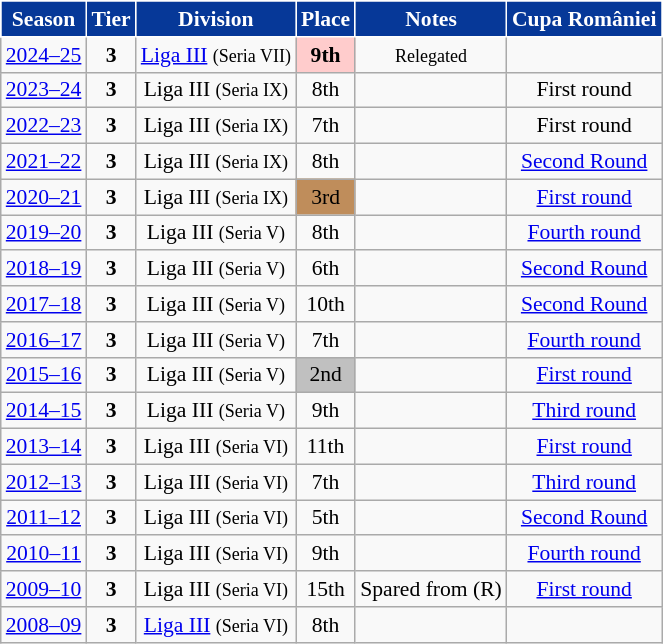<table class="wikitable" style="text-align:center; font-size:90%">
<tr>
<th style="background:#063898;color:#ffffff;border:1px solid #ffffff;">Season</th>
<th style="background:#063898;color:#ffffff;border:1px solid #ffffff;">Tier</th>
<th style="background:#063898;color:#ffffff;border:1px solid #ffffff;">Division</th>
<th style="background:#063898;color:#ffffff;border:1px solid #ffffff;">Place</th>
<th style="background:#063898;color:#ffffff;border:1px solid #ffffff;">Notes</th>
<th style="background:#063898;color:#ffffff;border:1px solid #ffffff;">Cupa României</th>
</tr>
<tr>
<td><a href='#'>2024–25</a></td>
<td><strong>3</strong></td>
<td><a href='#'>Liga III</a> <small>(Seria VII)</small></td>
<td align=center bgcolor=#FFCCCC><strong>9th</strong></td>
<td><small>Relegated</small></td>
<td></td>
</tr>
<tr>
<td><a href='#'>2023–24</a></td>
<td><strong>3</strong></td>
<td>Liga III <small>(Seria IX)</small></td>
<td>8th</td>
<td></td>
<td>First round</td>
</tr>
<tr>
<td><a href='#'>2022–23</a></td>
<td><strong>3</strong></td>
<td>Liga III <small>(Seria IX)</small></td>
<td>7th</td>
<td></td>
<td>First round</td>
</tr>
<tr>
<td><a href='#'>2021–22</a></td>
<td><strong>3</strong></td>
<td>Liga III <small>(Seria IX)</small></td>
<td>8th</td>
<td></td>
<td><a href='#'>Second Round</a></td>
</tr>
<tr>
<td><a href='#'>2020–21</a></td>
<td><strong>3</strong></td>
<td>Liga III <small>(Seria IX)</small></td>
<td align=center bgcolor=#BF8D5B>3rd</td>
<td></td>
<td><a href='#'>First round</a></td>
</tr>
<tr>
<td><a href='#'>2019–20</a></td>
<td><strong>3</strong></td>
<td>Liga III <small>(Seria V)</small></td>
<td>8th</td>
<td></td>
<td><a href='#'>Fourth round</a></td>
</tr>
<tr>
<td><a href='#'>2018–19</a></td>
<td><strong>3</strong></td>
<td>Liga III <small>(Seria V)</small></td>
<td>6th</td>
<td></td>
<td><a href='#'>Second Round</a></td>
</tr>
<tr>
<td><a href='#'>2017–18</a></td>
<td><strong>3</strong></td>
<td>Liga III <small>(Seria V)</small></td>
<td>10th</td>
<td></td>
<td><a href='#'>Second Round</a></td>
</tr>
<tr>
<td><a href='#'>2016–17</a></td>
<td><strong>3</strong></td>
<td>Liga III <small>(Seria V)</small></td>
<td>7th</td>
<td></td>
<td><a href='#'>Fourth round</a></td>
</tr>
<tr>
<td><a href='#'>2015–16</a></td>
<td><strong>3</strong></td>
<td>Liga III <small>(Seria V)</small></td>
<td align=center bgcolor=silver>2nd</td>
<td></td>
<td><a href='#'>First round</a></td>
</tr>
<tr>
<td><a href='#'>2014–15</a></td>
<td><strong>3</strong></td>
<td>Liga III <small>(Seria V)</small></td>
<td>9th</td>
<td></td>
<td><a href='#'>Third round</a></td>
</tr>
<tr>
<td><a href='#'>2013–14</a></td>
<td><strong>3</strong></td>
<td>Liga III <small>(Seria VI)</small></td>
<td>11th</td>
<td></td>
<td><a href='#'>First round</a></td>
</tr>
<tr>
<td><a href='#'>2012–13</a></td>
<td><strong>3</strong></td>
<td>Liga III <small>(Seria VI)</small></td>
<td>7th</td>
<td></td>
<td><a href='#'>Third round</a></td>
</tr>
<tr>
<td><a href='#'>2011–12</a></td>
<td><strong>3</strong></td>
<td>Liga III <small>(Seria VI)</small></td>
<td>5th</td>
<td></td>
<td><a href='#'>Second Round</a></td>
</tr>
<tr>
<td><a href='#'>2010–11</a></td>
<td><strong>3</strong></td>
<td>Liga III <small>(Seria VI)</small></td>
<td>9th</td>
<td></td>
<td><a href='#'>Fourth round</a></td>
</tr>
<tr>
<td><a href='#'>2009–10</a></td>
<td><strong>3</strong></td>
<td>Liga III <small>(Seria VI)</small></td>
<td>15th</td>
<td>Spared from (R)</td>
<td><a href='#'>First round</a></td>
</tr>
<tr>
<td><a href='#'>2008–09</a></td>
<td><strong>3</strong></td>
<td><a href='#'>Liga III</a> <small>(Seria VI)</small></td>
<td>8th</td>
<td></td>
<td></td>
</tr>
</table>
